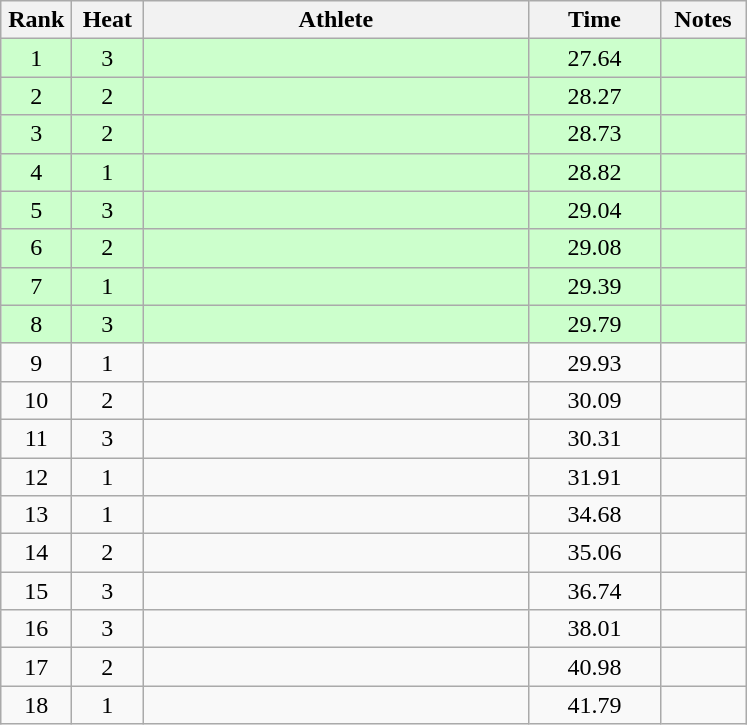<table class="wikitable" style="text-align:center">
<tr>
<th width=40>Rank</th>
<th width=40>Heat</th>
<th width=250>Athlete</th>
<th width=80>Time</th>
<th width=50>Notes</th>
</tr>
<tr bgcolor=ccffcc>
<td>1</td>
<td>3</td>
<td align=left></td>
<td>27.64</td>
<td></td>
</tr>
<tr bgcolor=ccffcc>
<td>2</td>
<td>2</td>
<td align=left></td>
<td>28.27</td>
<td></td>
</tr>
<tr bgcolor=ccffcc>
<td>3</td>
<td>2</td>
<td align=left></td>
<td>28.73</td>
<td></td>
</tr>
<tr bgcolor=ccffcc>
<td>4</td>
<td>1</td>
<td align=left></td>
<td>28.82</td>
<td></td>
</tr>
<tr bgcolor=ccffcc>
<td>5</td>
<td>3</td>
<td align=left></td>
<td>29.04</td>
<td></td>
</tr>
<tr bgcolor=ccffcc>
<td>6</td>
<td>2</td>
<td align=left></td>
<td>29.08</td>
<td></td>
</tr>
<tr bgcolor=ccffcc>
<td>7</td>
<td>1</td>
<td align=left></td>
<td>29.39</td>
<td></td>
</tr>
<tr bgcolor=ccffcc>
<td>8</td>
<td>3</td>
<td align=left></td>
<td>29.79</td>
<td></td>
</tr>
<tr>
<td>9</td>
<td>1</td>
<td align=left></td>
<td>29.93</td>
<td></td>
</tr>
<tr>
<td>10</td>
<td>2</td>
<td align=left></td>
<td>30.09</td>
<td></td>
</tr>
<tr>
<td>11</td>
<td>3</td>
<td align=left></td>
<td>30.31</td>
<td></td>
</tr>
<tr>
<td>12</td>
<td>1</td>
<td align=left></td>
<td>31.91</td>
<td></td>
</tr>
<tr>
<td>13</td>
<td>1</td>
<td align=left></td>
<td>34.68</td>
<td></td>
</tr>
<tr>
<td>14</td>
<td>2</td>
<td align=left></td>
<td>35.06</td>
<td></td>
</tr>
<tr>
<td>15</td>
<td>3</td>
<td align=left></td>
<td>36.74</td>
<td></td>
</tr>
<tr>
<td>16</td>
<td>3</td>
<td align=left></td>
<td>38.01</td>
<td></td>
</tr>
<tr>
<td>17</td>
<td>2</td>
<td align=left></td>
<td>40.98</td>
<td></td>
</tr>
<tr>
<td>18</td>
<td>1</td>
<td align=left></td>
<td>41.79</td>
<td></td>
</tr>
</table>
